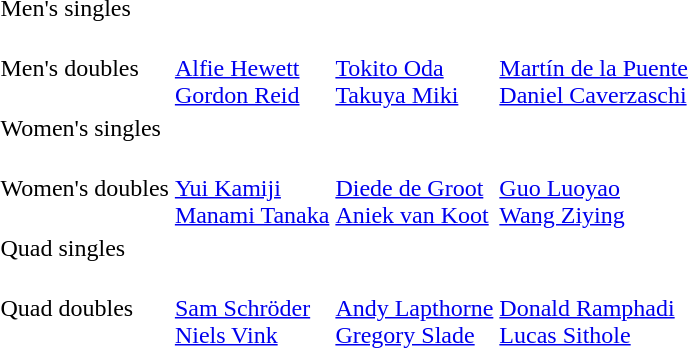<table>
<tr>
<td>Men's singles<br></td>
<td></td>
<td></td>
<td></td>
</tr>
<tr>
<td>Men's doubles<br></td>
<td><br><a href='#'>Alfie Hewett</a><br><a href='#'>Gordon Reid</a></td>
<td><br><a href='#'>Tokito Oda</a><br><a href='#'>Takuya Miki</a></td>
<td><br><a href='#'>Martín de la Puente</a><br><a href='#'>Daniel Caverzaschi</a></td>
</tr>
<tr>
<td>Women's singles<br></td>
<td></td>
<td></td>
<td></td>
</tr>
<tr>
<td>Women's doubles<br></td>
<td><br><a href='#'>Yui Kamiji</a><br><a href='#'>Manami Tanaka</a></td>
<td><br><a href='#'>Diede de Groot</a><br><a href='#'>Aniek van Koot</a></td>
<td><br><a href='#'>Guo Luoyao</a><br><a href='#'>Wang Ziying</a></td>
</tr>
<tr>
<td>Quad singles<br></td>
<td></td>
<td></td>
<td></td>
</tr>
<tr>
<td>Quad doubles<br></td>
<td><br><a href='#'>Sam Schröder</a><br><a href='#'>Niels Vink</a></td>
<td><br><a href='#'>Andy Lapthorne</a><br><a href='#'>Gregory Slade</a></td>
<td><br><a href='#'>Donald Ramphadi</a><br><a href='#'>Lucas Sithole</a></td>
</tr>
</table>
